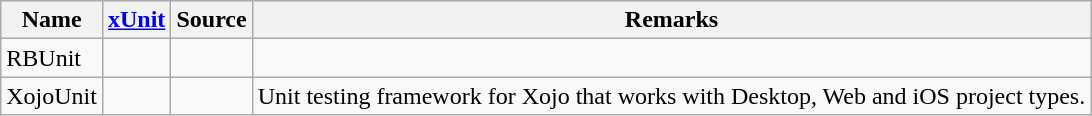<table class="wikitable sortable">
<tr>
<th>Name</th>
<th><a href='#'>xUnit</a></th>
<th>Source</th>
<th>Remarks</th>
</tr>
<tr>
<td>RBUnit</td>
<td></td>
<td></td>
<td></td>
</tr>
<tr>
<td>XojoUnit</td>
<td></td>
<td></td>
<td>Unit testing framework for Xojo that works with Desktop, Web and iOS project types.</td>
</tr>
</table>
